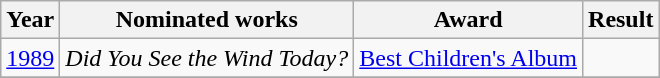<table class="wikitable">
<tr>
<th>Year</th>
<th>Nominated works</th>
<th>Award</th>
<th>Result</th>
</tr>
<tr>
<td><a href='#'>1989</a></td>
<td><em>Did You See the Wind Today?</em></td>
<td><a href='#'>Best Children's Album</a></td>
<td></td>
</tr>
<tr>
</tr>
</table>
